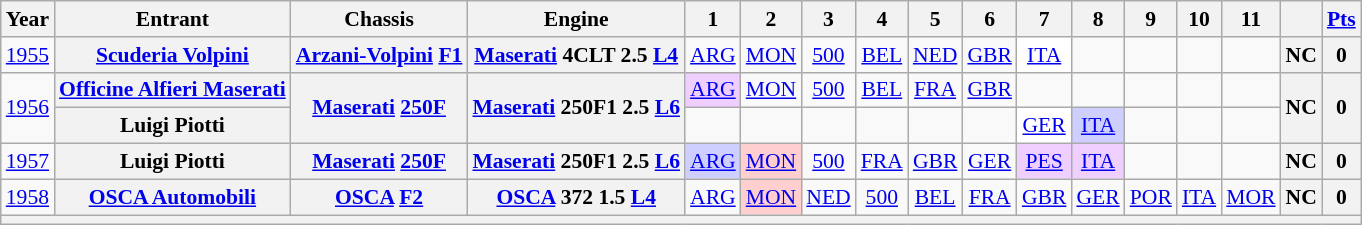<table class="wikitable" style="text-align:center; font-size:90%">
<tr>
<th>Year</th>
<th>Entrant</th>
<th>Chassis</th>
<th>Engine</th>
<th>1</th>
<th>2</th>
<th>3</th>
<th>4</th>
<th>5</th>
<th>6</th>
<th>7</th>
<th>8</th>
<th>9</th>
<th>10</th>
<th>11</th>
<th></th>
<th><a href='#'>Pts</a></th>
</tr>
<tr>
<td><a href='#'>1955</a></td>
<th><a href='#'>Scuderia Volpini</a></th>
<th><a href='#'>Arzani-Volpini</a> <a href='#'>F1</a></th>
<th><a href='#'>Maserati</a> 4CLT 2.5 <a href='#'>L4</a></th>
<td><a href='#'>ARG</a></td>
<td><a href='#'>MON</a></td>
<td><a href='#'>500</a></td>
<td><a href='#'>BEL</a></td>
<td><a href='#'>NED</a></td>
<td><a href='#'>GBR</a></td>
<td style="background:#FFFFFF;"><a href='#'>ITA</a><br></td>
<td></td>
<td></td>
<td></td>
<td></td>
<th>NC</th>
<th>0</th>
</tr>
<tr>
<td rowspan=2><a href='#'>1956</a></td>
<th><a href='#'>Officine Alfieri Maserati</a></th>
<th rowspan=2><a href='#'>Maserati</a> <a href='#'>250F</a></th>
<th rowspan=2><a href='#'>Maserati</a> 250F1 2.5 <a href='#'>L6</a></th>
<td style="background:#EFCFFF;"><a href='#'>ARG</a><br></td>
<td><a href='#'>MON</a></td>
<td><a href='#'>500</a></td>
<td><a href='#'>BEL</a></td>
<td><a href='#'>FRA</a></td>
<td><a href='#'>GBR</a></td>
<td></td>
<td></td>
<td></td>
<td></td>
<td></td>
<th rowspan=2>NC</th>
<th rowspan=2>0</th>
</tr>
<tr>
<th>Luigi Piotti</th>
<td></td>
<td></td>
<td></td>
<td></td>
<td></td>
<td></td>
<td style="background:#FFFFFF;"><a href='#'>GER</a><br></td>
<td style="background:#CFCFFF;"><a href='#'>ITA</a><br></td>
<td></td>
<td></td>
<td></td>
</tr>
<tr>
<td><a href='#'>1957</a></td>
<th>Luigi Piotti</th>
<th><a href='#'>Maserati</a> <a href='#'>250F</a></th>
<th><a href='#'>Maserati</a> 250F1 2.5 <a href='#'>L6</a></th>
<td style="background:#CFCFFF;"><a href='#'>ARG</a><br></td>
<td style="background:#FFCFCF;"><a href='#'>MON</a><br></td>
<td><a href='#'>500</a></td>
<td><a href='#'>FRA</a></td>
<td><a href='#'>GBR</a></td>
<td><a href='#'>GER</a></td>
<td style="background:#EFCFFF;"><a href='#'>PES</a><br></td>
<td style="background:#EFCFFF;"><a href='#'>ITA</a><br></td>
<td></td>
<td></td>
<td></td>
<th>NC</th>
<th>0</th>
</tr>
<tr>
<td><a href='#'>1958</a></td>
<th><a href='#'>OSCA Automobili</a></th>
<th><a href='#'>OSCA</a> <a href='#'>F2</a></th>
<th><a href='#'>OSCA</a> 372 1.5 <a href='#'>L4</a></th>
<td><a href='#'>ARG</a></td>
<td style="background:#FFCFCF;"><a href='#'>MON</a><br></td>
<td><a href='#'>NED</a></td>
<td><a href='#'>500</a></td>
<td><a href='#'>BEL</a></td>
<td><a href='#'>FRA</a></td>
<td><a href='#'>GBR</a></td>
<td><a href='#'>GER</a></td>
<td><a href='#'>POR</a></td>
<td><a href='#'>ITA</a></td>
<td><a href='#'>MOR</a></td>
<th>NC</th>
<th>0</th>
</tr>
<tr>
<th colspan="17"></th>
</tr>
</table>
